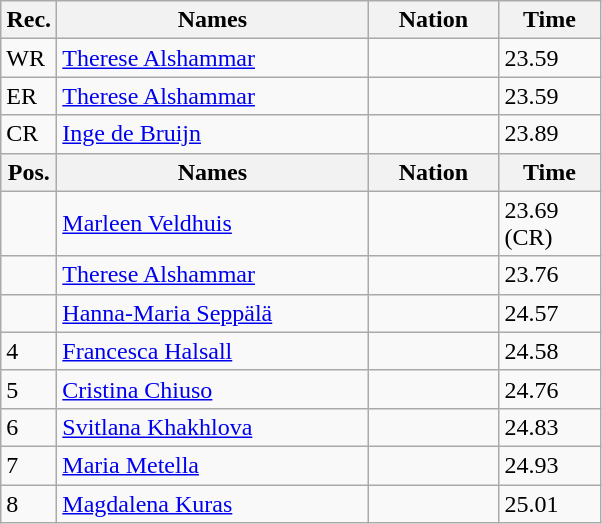<table class=wikitable>
<tr>
<th width="30">Rec.</th>
<th width="200">Names</th>
<th width="80">Nation</th>
<th width="60">Time</th>
</tr>
<tr>
<td>WR</td>
<td><a href='#'>Therese Alshammar</a></td>
<td></td>
<td>23.59</td>
</tr>
<tr>
<td>ER</td>
<td><a href='#'>Therese Alshammar</a></td>
<td></td>
<td>23.59</td>
</tr>
<tr>
<td>CR</td>
<td><a href='#'>Inge de Bruijn</a></td>
<td></td>
<td>23.89</td>
</tr>
<tr>
<th>Pos.</th>
<th>Names</th>
<th>Nation</th>
<th>Time</th>
</tr>
<tr>
<td></td>
<td><a href='#'>Marleen Veldhuis</a></td>
<td></td>
<td>23.69 (CR)</td>
</tr>
<tr>
<td></td>
<td><a href='#'>Therese Alshammar</a></td>
<td></td>
<td>23.76</td>
</tr>
<tr>
<td></td>
<td><a href='#'>Hanna-Maria Seppälä</a></td>
<td></td>
<td>24.57</td>
</tr>
<tr>
<td>4</td>
<td><a href='#'>Francesca Halsall</a></td>
<td></td>
<td>24.58</td>
</tr>
<tr>
<td>5</td>
<td><a href='#'>Cristina Chiuso</a></td>
<td></td>
<td>24.76</td>
</tr>
<tr>
<td>6</td>
<td><a href='#'>Svitlana Khakhlova</a></td>
<td></td>
<td>24.83</td>
</tr>
<tr>
<td>7</td>
<td><a href='#'>Maria Metella</a></td>
<td></td>
<td>24.93</td>
</tr>
<tr>
<td>8</td>
<td><a href='#'>Magdalena Kuras</a></td>
<td></td>
<td>25.01</td>
</tr>
</table>
